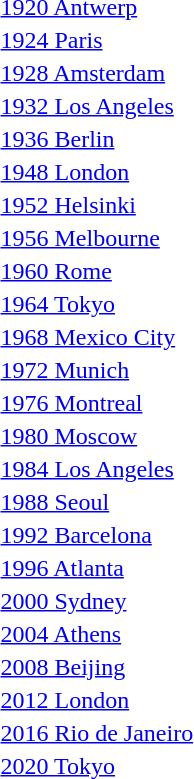<table>
<tr valign="top">
<td><a href='#'>1920 Antwerp</a><br></td>
<td></td>
<td></td>
<td></td>
</tr>
<tr valign="top">
<td><a href='#'>1924 Paris</a><br></td>
<td></td>
<td></td>
<td></td>
</tr>
<tr valign="top">
<td><a href='#'>1928 Amsterdam</a><br></td>
<td></td>
<td></td>
<td></td>
</tr>
<tr valign="top">
<td><a href='#'>1932 Los Angeles</a><br></td>
<td></td>
<td></td>
<td></td>
</tr>
<tr valign="top">
<td><a href='#'>1936 Berlin</a><br></td>
<td></td>
<td></td>
<td></td>
</tr>
<tr valign="top">
<td><a href='#'>1948 London</a><br></td>
<td></td>
<td></td>
<td></td>
</tr>
<tr valign="top">
<td><a href='#'>1952 Helsinki</a><br></td>
<td></td>
<td></td>
<td><br></td>
</tr>
<tr valign="top">
<td><a href='#'>1956 Melbourne</a><br></td>
<td></td>
<td></td>
<td><br></td>
</tr>
<tr valign="top">
<td><a href='#'>1960 Rome</a><br></td>
<td></td>
<td></td>
<td><br></td>
</tr>
<tr valign="top">
<td><a href='#'>1964 Tokyo</a><br></td>
<td></td>
<td></td>
<td><br></td>
</tr>
<tr valign="top">
<td><a href='#'>1968 Mexico City</a><br></td>
<td></td>
<td></td>
<td><br></td>
</tr>
<tr valign="top">
<td><a href='#'>1972 Munich</a><br></td>
<td></td>
<td></td>
<td><br></td>
</tr>
<tr valign="top">
<td><a href='#'>1976 Montreal</a><br></td>
<td></td>
<td></td>
<td><br></td>
</tr>
<tr valign="top">
<td><a href='#'>1980 Moscow</a><br></td>
<td></td>
<td></td>
<td><br></td>
</tr>
<tr valign="top">
<td><a href='#'>1984 Los Angeles</a><br></td>
<td></td>
<td></td>
<td><br></td>
</tr>
<tr valign="top">
<td><a href='#'>1988 Seoul</a><br></td>
<td></td>
<td></td>
<td><br></td>
</tr>
<tr valign="top">
<td><a href='#'>1992 Barcelona</a><br></td>
<td></td>
<td></td>
<td><br></td>
</tr>
<tr valign="top">
<td><a href='#'>1996 Atlanta</a><br></td>
<td></td>
<td></td>
<td><br></td>
</tr>
<tr valign="top">
<td><a href='#'>2000 Sydney</a><br></td>
<td></td>
<td></td>
<td><br></td>
</tr>
<tr valign="top">
<td><a href='#'>2004 Athens</a><br></td>
<td></td>
<td></td>
<td><br></td>
</tr>
<tr valign="top">
<td><a href='#'>2008 Beijing</a><br></td>
<td></td>
<td></td>
<td><br></td>
</tr>
<tr valign="top">
<td><a href='#'>2012 London</a><br></td>
<td></td>
<td></td>
<td><br></td>
</tr>
<tr valign="top">
<td><a href='#'>2016 Rio de Janeiro</a><br></td>
<td></td>
<td></td>
<td><br></td>
</tr>
<tr valign="top">
<td><a href='#'>2020 Tokyo</a><br></td>
<td></td>
<td></td>
<td><br></td>
</tr>
<tr>
</tr>
</table>
